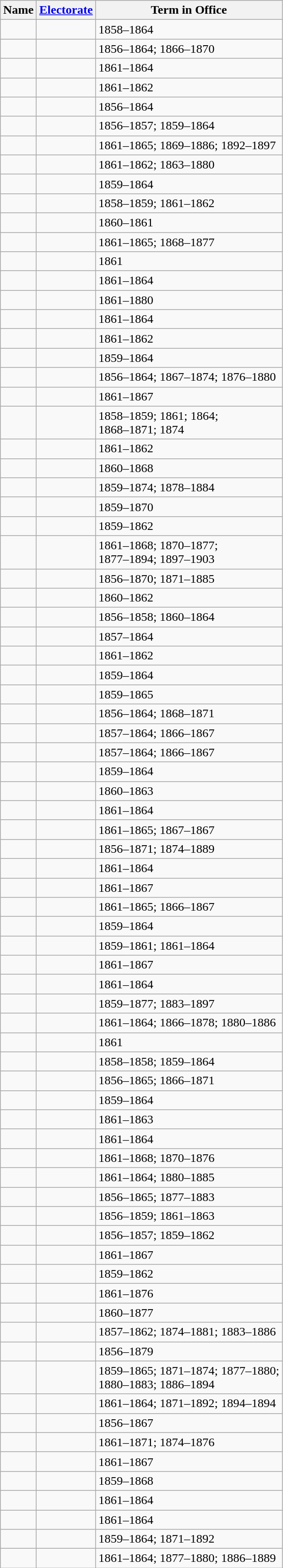<table class="wikitable sortable">
<tr>
<th>Name</th>
<th><a href='#'>Electorate</a></th>
<th>Term in Office</th>
</tr>
<tr>
<td></td>
<td></td>
<td>1858–1864</td>
</tr>
<tr>
<td></td>
<td></td>
<td>1856–1864; 1866–1870</td>
</tr>
<tr>
<td></td>
<td></td>
<td>1861–1864</td>
</tr>
<tr>
<td> </td>
<td></td>
<td>1861–1862</td>
</tr>
<tr>
<td></td>
<td></td>
<td>1856–1864</td>
</tr>
<tr>
<td></td>
<td></td>
<td>1856–1857; 1859–1864</td>
</tr>
<tr>
<td></td>
<td></td>
<td>1861–1865; 1869–1886; 1892–1897</td>
</tr>
<tr>
<td> </td>
<td></td>
<td>1861–1862; 1863–1880</td>
</tr>
<tr>
<td></td>
<td></td>
<td>1859–1864</td>
</tr>
<tr>
<td> </td>
<td></td>
<td>1858–1859; 1861–1862</td>
</tr>
<tr>
<td> </td>
<td></td>
<td>1860–1861</td>
</tr>
<tr>
<td></td>
<td></td>
<td>1861–1865; 1868–1877</td>
</tr>
<tr>
<td> </td>
<td></td>
<td>1861</td>
</tr>
<tr>
<td></td>
<td></td>
<td>1861–1864</td>
</tr>
<tr>
<td></td>
<td></td>
<td>1861–1880</td>
</tr>
<tr>
<td></td>
<td></td>
<td>1861–1864</td>
</tr>
<tr>
<td> </td>
<td></td>
<td>1861–1862</td>
</tr>
<tr>
<td></td>
<td></td>
<td>1859–1864</td>
</tr>
<tr>
<td></td>
<td></td>
<td>1856–1864; 1867–1874; 1876–1880</td>
</tr>
<tr>
<td></td>
<td></td>
<td>1861–1867</td>
</tr>
<tr>
<td> </td>
<td></td>
<td>1858–1859; 1861; 1864;<br>1868–1871; 1874</td>
</tr>
<tr>
<td> </td>
<td></td>
<td>1861–1862</td>
</tr>
<tr>
<td></td>
<td></td>
<td>1860–1868</td>
</tr>
<tr>
<td></td>
<td></td>
<td>1859–1874; 1878–1884</td>
</tr>
<tr>
<td></td>
<td></td>
<td>1859–1870</td>
</tr>
<tr>
<td> </td>
<td></td>
<td>1859–1862</td>
</tr>
<tr>
<td></td>
<td></td>
<td>1861–1868; 1870–1877;<br>1877–1894; 1897–1903</td>
</tr>
<tr>
<td></td>
<td></td>
<td>1856–1870; 1871–1885</td>
</tr>
<tr>
<td> </td>
<td></td>
<td>1860–1862</td>
</tr>
<tr>
<td></td>
<td></td>
<td>1856–1858; 1860–1864</td>
</tr>
<tr>
<td></td>
<td></td>
<td>1857–1864</td>
</tr>
<tr>
<td> </td>
<td></td>
<td>1861–1862</td>
</tr>
<tr>
<td></td>
<td></td>
<td>1859–1864</td>
</tr>
<tr>
<td></td>
<td></td>
<td>1859–1865</td>
</tr>
<tr>
<td></td>
<td></td>
<td>1856–1864; 1868–1871</td>
</tr>
<tr>
<td> </td>
<td></td>
<td>1857–1864; 1866–1867</td>
</tr>
<tr>
<td> </td>
<td></td>
<td>1857–1864; 1866–1867</td>
</tr>
<tr>
<td></td>
<td></td>
<td>1859–1864</td>
</tr>
<tr>
<td> </td>
<td></td>
<td>1860–1863</td>
</tr>
<tr>
<td></td>
<td></td>
<td>1861–1864</td>
</tr>
<tr>
<td></td>
<td></td>
<td>1861–1865; 1867–1867</td>
</tr>
<tr>
<td></td>
<td></td>
<td>1856–1871; 1874–1889</td>
</tr>
<tr>
<td></td>
<td></td>
<td>1861–1864</td>
</tr>
<tr>
<td></td>
<td></td>
<td>1861–1867</td>
</tr>
<tr>
<td></td>
<td></td>
<td>1861–1865; 1866–1867</td>
</tr>
<tr>
<td></td>
<td></td>
<td>1859–1864</td>
</tr>
<tr>
<td></td>
<td></td>
<td>1859–1861; 1861–1864</td>
</tr>
<tr>
<td></td>
<td></td>
<td>1861–1867</td>
</tr>
<tr>
<td></td>
<td></td>
<td>1861–1864</td>
</tr>
<tr>
<td></td>
<td></td>
<td>1859–1877; 1883–1897</td>
</tr>
<tr>
<td></td>
<td></td>
<td>1861–1864; 1866–1878; 1880–1886</td>
</tr>
<tr>
<td> </td>
<td></td>
<td>1861</td>
</tr>
<tr>
<td></td>
<td></td>
<td>1858–1858; 1859–1864</td>
</tr>
<tr>
<td></td>
<td></td>
<td>1856–1865; 1866–1871</td>
</tr>
<tr>
<td></td>
<td></td>
<td>1859–1864</td>
</tr>
<tr>
<td> </td>
<td></td>
<td>1861–1863</td>
</tr>
<tr>
<td></td>
<td></td>
<td>1861–1864</td>
</tr>
<tr>
<td></td>
<td></td>
<td>1861–1868; 1870–1876</td>
</tr>
<tr>
<td></td>
<td></td>
<td>1861–1864; 1880–1885</td>
</tr>
<tr>
<td></td>
<td></td>
<td>1856–1865; 1877–1883</td>
</tr>
<tr>
<td> </td>
<td></td>
<td>1856–1859; 1861–1863</td>
</tr>
<tr>
<td> </td>
<td></td>
<td>1856–1857; 1859–1862</td>
</tr>
<tr>
<td></td>
<td></td>
<td>1861–1867</td>
</tr>
<tr>
<td> </td>
<td></td>
<td>1859–1862</td>
</tr>
<tr>
<td></td>
<td></td>
<td>1861–1876</td>
</tr>
<tr>
<td></td>
<td></td>
<td>1860–1877</td>
</tr>
<tr>
<td> </td>
<td></td>
<td>1857–1862; 1874–1881; 1883–1886</td>
</tr>
<tr>
<td></td>
<td></td>
<td>1856–1879</td>
</tr>
<tr>
<td></td>
<td></td>
<td>1859–1865; 1871–1874; 1877–1880;<br>1880–1883; 1886–1894</td>
</tr>
<tr>
<td> </td>
<td></td>
<td>1861–1864; 1871–1892; 1894–1894</td>
</tr>
<tr>
<td></td>
<td></td>
<td>1856–1867</td>
</tr>
<tr>
<td></td>
<td></td>
<td>1861–1871; 1874–1876</td>
</tr>
<tr>
<td></td>
<td></td>
<td>1861–1867</td>
</tr>
<tr>
<td></td>
<td></td>
<td>1859–1868</td>
</tr>
<tr>
<td></td>
<td></td>
<td>1861–1864</td>
</tr>
<tr>
<td></td>
<td></td>
<td>1861–1864</td>
</tr>
<tr>
<td></td>
<td></td>
<td>1859–1864; 1871–1892</td>
</tr>
<tr>
<td></td>
<td></td>
<td>1861–1864; 1877–1880; 1886–1889</td>
</tr>
</table>
